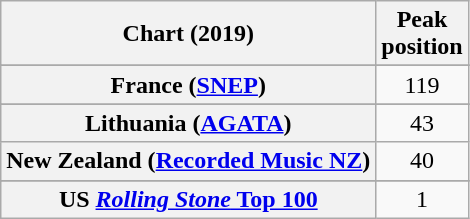<table class="wikitable sortable plainrowheaders" style="text-align:center">
<tr>
<th scope="col">Chart (2019)</th>
<th scope="col">Peak<br>position</th>
</tr>
<tr>
</tr>
<tr>
</tr>
<tr>
</tr>
<tr>
</tr>
<tr>
<th scope="row">France (<a href='#'>SNEP</a>)</th>
<td>119</td>
</tr>
<tr>
</tr>
<tr>
<th scope="row">Lithuania (<a href='#'>AGATA</a>)</th>
<td>43</td>
</tr>
<tr>
<th scope="row">New Zealand (<a href='#'>Recorded Music NZ</a>)</th>
<td>40</td>
</tr>
<tr>
</tr>
<tr>
</tr>
<tr>
</tr>
<tr>
</tr>
<tr>
</tr>
<tr>
</tr>
<tr>
</tr>
<tr>
<th scope="row">US <a href='#'><em>Rolling Stone</em> Top 100</a></th>
<td>1</td>
</tr>
</table>
